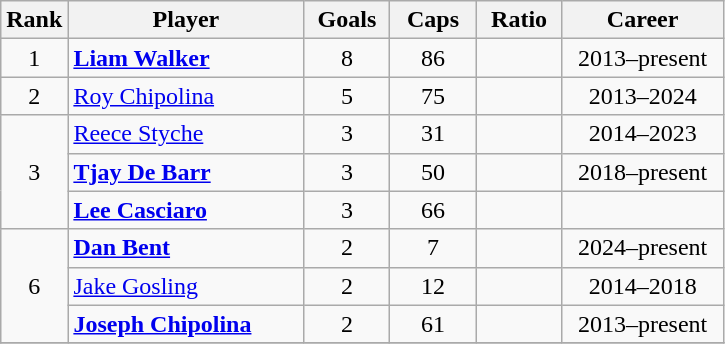<table class="wikitable sortable" style="text-align:center;">
<tr>
<th width=30px>Rank</th>
<th style="width:150px;">Player</th>
<th width=50px>Goals</th>
<th width=50px>Caps</th>
<th width=50px>Ratio</th>
<th style="width:100px;">Career</th>
</tr>
<tr>
<td>1</td>
<td align="left"><strong><a href='#'>Liam Walker</a></strong></td>
<td>8</td>
<td>86</td>
<td></td>
<td>2013–present</td>
</tr>
<tr>
<td rowspan="1">2</td>
<td align="left"><a href='#'>Roy Chipolina</a></td>
<td>5</td>
<td>75</td>
<td></td>
<td>2013–2024</td>
</tr>
<tr>
<td rowspan="3">3</td>
<td align="left"><a href='#'>Reece Styche</a></td>
<td>3</td>
<td>31</td>
<td></td>
<td>2014–2023</td>
</tr>
<tr>
<td align="left"><strong><a href='#'>Tjay De Barr</a></strong></td>
<td>3</td>
<td>50</td>
<td></td>
<td>2018–present</td>
</tr>
<tr>
<td align="left"><strong><a href='#'>Lee Casciaro</a></strong></td>
<td>3</td>
<td>66</td>
<td></td>
<td></td>
</tr>
<tr>
<td rowspan="3">6</td>
<td align="left"><strong><a href='#'>Dan Bent</a></strong></td>
<td>2</td>
<td>7</td>
<td></td>
<td>2024–present</td>
</tr>
<tr>
<td align="left"><a href='#'>Jake Gosling</a></td>
<td>2</td>
<td>12</td>
<td></td>
<td>2014–2018</td>
</tr>
<tr>
<td align="left"><strong><a href='#'>Joseph Chipolina</a></strong></td>
<td>2</td>
<td>61</td>
<td></td>
<td>2013–present</td>
</tr>
<tr>
</tr>
</table>
